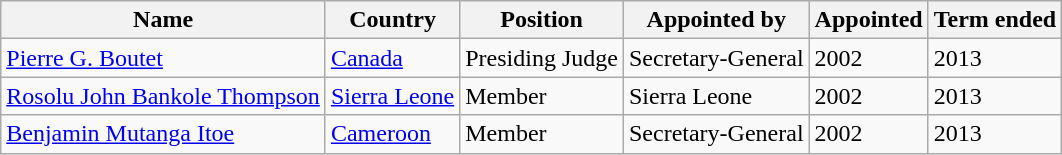<table class="wikitable">
<tr>
<th>Name</th>
<th>Country</th>
<th>Position</th>
<th>Appointed by</th>
<th>Appointed</th>
<th>Term ended</th>
</tr>
<tr>
<td><a href='#'>Pierre G. Boutet</a></td>
<td> <a href='#'>Canada</a></td>
<td>Presiding Judge</td>
<td>Secretary-General</td>
<td>2002</td>
<td>2013</td>
</tr>
<tr>
<td><a href='#'>Rosolu John Bankole Thompson</a></td>
<td> <a href='#'>Sierra Leone</a></td>
<td>Member</td>
<td>Sierra Leone</td>
<td>2002</td>
<td>2013</td>
</tr>
<tr>
<td><a href='#'>Benjamin Mutanga Itoe</a></td>
<td> <a href='#'>Cameroon</a></td>
<td>Member</td>
<td>Secretary-General</td>
<td>2002</td>
<td>2013</td>
</tr>
</table>
